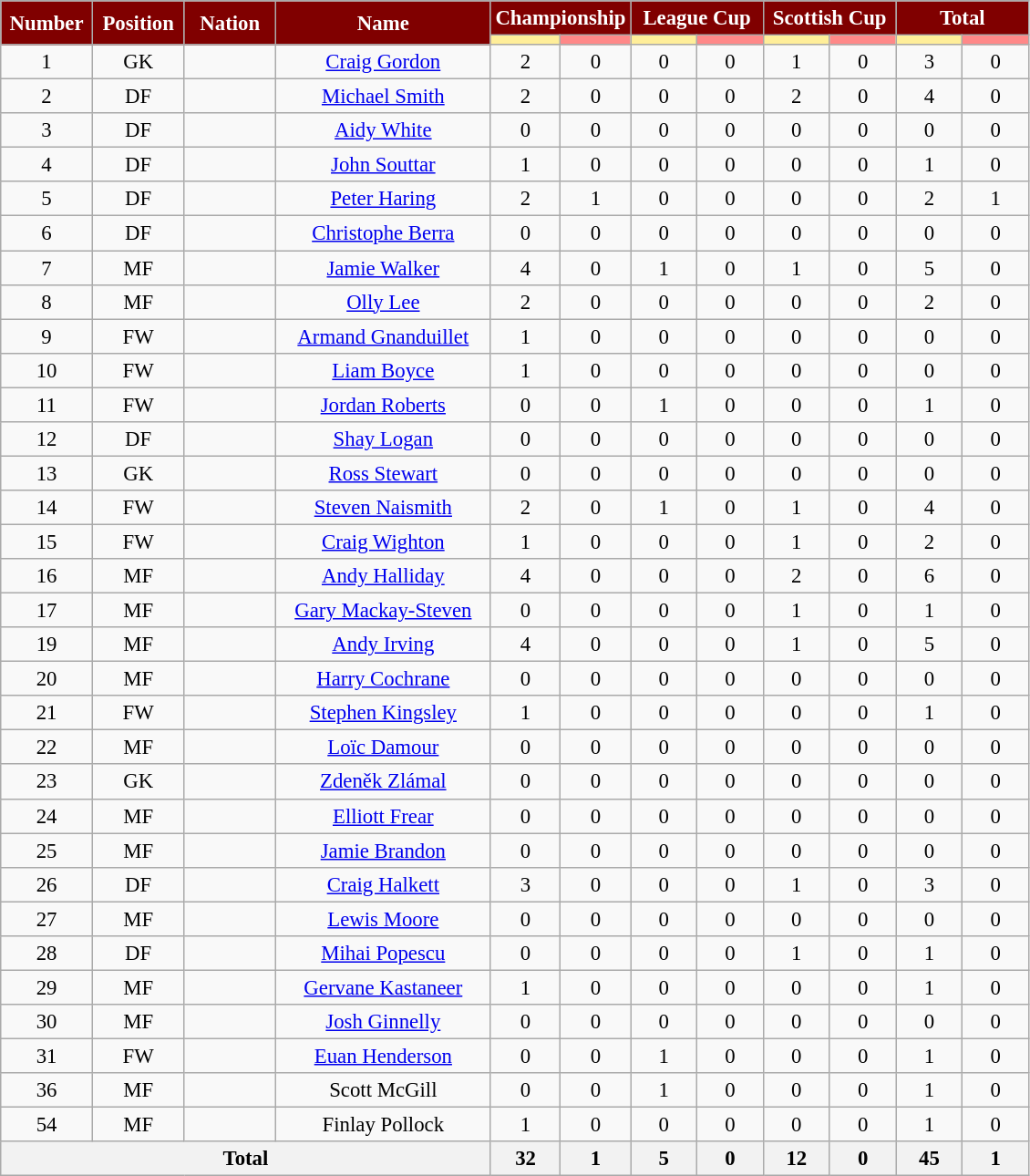<table class="wikitable" style="font-size: 95%; text-align: center;">
<tr>
<th style="background:maroon; color:white;" scope="col" rowspan="2" width=60 align="center">Number</th>
<th style="background:maroon; color:white;" scope="col" rowspan="2" width=60 align="center">Position</th>
<th style="background:maroon; color:white;" scope="col" rowspan="2" width=60 align="center">Nation</th>
<th style="background:maroon; color:white;" scope="col" rowspan="2" width=150 align="center">Name</th>
<th style="background:maroon; color:white;" scope="col" colspan="2" width=90 align="center">Championship</th>
<th style="background:maroon; color:white;" scope="col" colspan="2" width=90 align="center">League Cup</th>
<th style="background:maroon; color:white;" scope="col" colspan="2" width=90 align="center">Scottish Cup</th>
<th style="background:maroon; color:white;" scope="col" colspan="2" width=90 align="center">Total</th>
</tr>
<tr>
<th width=30 style="background: #FFEE99"></th>
<th width=30 style="background: #FF8888"></th>
<th width=30 style="background: #FFEE99"></th>
<th width=30 style="background: #FF8888"></th>
<th width=30 style="background: #FFEE99"></th>
<th width=30 style="background: #FF8888"></th>
<th width=30 style="background: #FFEE99"></th>
<th width=30 style="background: #FF8888"></th>
</tr>
<tr>
<td>1</td>
<td>GK</td>
<td></td>
<td><a href='#'>Craig Gordon</a></td>
<td>2</td>
<td>0</td>
<td>0</td>
<td>0</td>
<td>1</td>
<td>0</td>
<td>3</td>
<td>0</td>
</tr>
<tr>
<td>2</td>
<td>DF</td>
<td></td>
<td><a href='#'>Michael Smith</a></td>
<td>2</td>
<td>0</td>
<td>0</td>
<td>0</td>
<td>2</td>
<td>0</td>
<td>4</td>
<td>0</td>
</tr>
<tr>
<td>3</td>
<td>DF</td>
<td></td>
<td><a href='#'>Aidy White</a></td>
<td>0</td>
<td>0</td>
<td>0</td>
<td>0</td>
<td>0</td>
<td>0</td>
<td>0</td>
<td>0</td>
</tr>
<tr>
<td>4</td>
<td>DF</td>
<td></td>
<td><a href='#'>John Souttar</a></td>
<td>1</td>
<td>0</td>
<td>0</td>
<td>0</td>
<td>0</td>
<td>0</td>
<td>1</td>
<td>0</td>
</tr>
<tr>
<td>5</td>
<td>DF</td>
<td></td>
<td><a href='#'>Peter Haring</a></td>
<td>2</td>
<td>1</td>
<td>0</td>
<td>0</td>
<td>0</td>
<td>0</td>
<td>2</td>
<td>1</td>
</tr>
<tr>
<td>6</td>
<td>DF</td>
<td></td>
<td><a href='#'>Christophe Berra</a></td>
<td>0</td>
<td>0</td>
<td>0</td>
<td>0</td>
<td>0</td>
<td>0</td>
<td>0</td>
<td>0</td>
</tr>
<tr>
<td>7</td>
<td>MF</td>
<td></td>
<td><a href='#'>Jamie Walker</a></td>
<td>4</td>
<td>0</td>
<td>1</td>
<td>0</td>
<td>1</td>
<td>0</td>
<td>5</td>
<td>0</td>
</tr>
<tr>
<td>8</td>
<td>MF</td>
<td></td>
<td><a href='#'>Olly Lee</a></td>
<td>2</td>
<td>0</td>
<td>0</td>
<td>0</td>
<td>0</td>
<td>0</td>
<td>2</td>
<td>0</td>
</tr>
<tr>
<td>9</td>
<td>FW</td>
<td></td>
<td><a href='#'>Armand Gnanduillet</a></td>
<td>1</td>
<td>0</td>
<td>0</td>
<td>0</td>
<td>0</td>
<td>0</td>
<td>0</td>
<td>0</td>
</tr>
<tr>
<td>10</td>
<td>FW</td>
<td></td>
<td><a href='#'>Liam Boyce</a></td>
<td>1</td>
<td>0</td>
<td>0</td>
<td>0</td>
<td>0</td>
<td>0</td>
<td>0</td>
<td>0</td>
</tr>
<tr>
<td>11</td>
<td>FW</td>
<td></td>
<td><a href='#'>Jordan Roberts</a></td>
<td>0</td>
<td>0</td>
<td>1</td>
<td>0</td>
<td>0</td>
<td>0</td>
<td>1</td>
<td>0</td>
</tr>
<tr>
<td>12</td>
<td>DF</td>
<td></td>
<td><a href='#'>Shay Logan</a></td>
<td>0</td>
<td>0</td>
<td>0</td>
<td>0</td>
<td>0</td>
<td>0</td>
<td>0</td>
<td>0</td>
</tr>
<tr>
<td>13</td>
<td>GK</td>
<td></td>
<td><a href='#'>Ross Stewart</a></td>
<td>0</td>
<td>0</td>
<td>0</td>
<td>0</td>
<td>0</td>
<td>0</td>
<td>0</td>
<td>0</td>
</tr>
<tr>
<td>14</td>
<td>FW</td>
<td></td>
<td><a href='#'>Steven Naismith</a></td>
<td>2</td>
<td>0</td>
<td>1</td>
<td>0</td>
<td>1</td>
<td>0</td>
<td>4</td>
<td>0</td>
</tr>
<tr>
<td>15</td>
<td>FW</td>
<td></td>
<td><a href='#'>Craig Wighton</a></td>
<td>1</td>
<td>0</td>
<td>0</td>
<td>0</td>
<td>1</td>
<td>0</td>
<td>2</td>
<td>0</td>
</tr>
<tr>
<td>16</td>
<td>MF</td>
<td></td>
<td><a href='#'>Andy Halliday</a></td>
<td>4</td>
<td>0</td>
<td>0</td>
<td>0</td>
<td>2</td>
<td>0</td>
<td>6</td>
<td>0</td>
</tr>
<tr>
<td>17</td>
<td>MF</td>
<td></td>
<td><a href='#'>Gary Mackay-Steven</a></td>
<td>0</td>
<td>0</td>
<td>0</td>
<td>0</td>
<td>1</td>
<td>0</td>
<td>1</td>
<td>0</td>
</tr>
<tr>
<td>19</td>
<td>MF</td>
<td></td>
<td><a href='#'>Andy Irving</a></td>
<td>4</td>
<td>0</td>
<td>0</td>
<td>0</td>
<td>1</td>
<td>0</td>
<td>5</td>
<td>0</td>
</tr>
<tr>
<td>20</td>
<td>MF</td>
<td></td>
<td><a href='#'>Harry Cochrane</a></td>
<td>0</td>
<td>0</td>
<td>0</td>
<td>0</td>
<td>0</td>
<td>0</td>
<td>0</td>
<td>0</td>
</tr>
<tr>
<td>21</td>
<td>FW</td>
<td></td>
<td><a href='#'>Stephen Kingsley</a></td>
<td>1</td>
<td>0</td>
<td>0</td>
<td>0</td>
<td>0</td>
<td>0</td>
<td>1</td>
<td>0</td>
</tr>
<tr>
<td>22</td>
<td>MF</td>
<td></td>
<td><a href='#'>Loïc Damour</a></td>
<td>0</td>
<td>0</td>
<td>0</td>
<td>0</td>
<td>0</td>
<td>0</td>
<td>0</td>
<td>0</td>
</tr>
<tr>
<td>23</td>
<td>GK</td>
<td></td>
<td><a href='#'>Zdeněk Zlámal</a></td>
<td>0</td>
<td>0</td>
<td>0</td>
<td>0</td>
<td>0</td>
<td>0</td>
<td>0</td>
<td>0</td>
</tr>
<tr>
<td>24</td>
<td>MF</td>
<td></td>
<td><a href='#'>Elliott Frear</a></td>
<td>0</td>
<td>0</td>
<td>0</td>
<td>0</td>
<td>0</td>
<td>0</td>
<td>0</td>
<td>0</td>
</tr>
<tr>
<td>25</td>
<td>MF</td>
<td></td>
<td><a href='#'>Jamie Brandon</a></td>
<td>0</td>
<td>0</td>
<td>0</td>
<td>0</td>
<td>0</td>
<td>0</td>
<td>0</td>
<td>0</td>
</tr>
<tr>
<td>26</td>
<td>DF</td>
<td></td>
<td><a href='#'>Craig Halkett</a></td>
<td>3</td>
<td>0</td>
<td>0</td>
<td>0</td>
<td>1</td>
<td>0</td>
<td>3</td>
<td>0</td>
</tr>
<tr>
<td>27</td>
<td>MF</td>
<td></td>
<td><a href='#'>Lewis Moore</a></td>
<td>0</td>
<td>0</td>
<td>0</td>
<td>0</td>
<td>0</td>
<td>0</td>
<td>0</td>
<td>0</td>
</tr>
<tr>
<td>28</td>
<td>DF</td>
<td></td>
<td><a href='#'>Mihai Popescu</a></td>
<td>0</td>
<td>0</td>
<td>0</td>
<td>0</td>
<td>1</td>
<td>0</td>
<td>1</td>
<td>0</td>
</tr>
<tr>
<td>29</td>
<td>MF</td>
<td></td>
<td><a href='#'>Gervane Kastaneer</a></td>
<td>1</td>
<td>0</td>
<td>0</td>
<td>0</td>
<td>0</td>
<td>0</td>
<td>1</td>
<td>0</td>
</tr>
<tr>
<td>30</td>
<td>MF</td>
<td></td>
<td><a href='#'>Josh Ginnelly</a></td>
<td>0</td>
<td>0</td>
<td>0</td>
<td>0</td>
<td>0</td>
<td>0</td>
<td>0</td>
<td>0</td>
</tr>
<tr>
<td>31</td>
<td>FW</td>
<td></td>
<td><a href='#'>Euan Henderson</a></td>
<td>0</td>
<td>0</td>
<td>1</td>
<td>0</td>
<td>0</td>
<td>0</td>
<td>1</td>
<td>0</td>
</tr>
<tr>
<td>36</td>
<td>MF</td>
<td></td>
<td>Scott McGill</td>
<td>0</td>
<td>0</td>
<td>1</td>
<td>0</td>
<td>0</td>
<td>0</td>
<td>1</td>
<td>0</td>
</tr>
<tr>
<td>54</td>
<td>MF</td>
<td></td>
<td>Finlay Pollock</td>
<td>1</td>
<td>0</td>
<td>0</td>
<td>0</td>
<td>0</td>
<td>0</td>
<td>1</td>
<td>0</td>
</tr>
<tr>
<th colspan=4>Total</th>
<th>32</th>
<th>1</th>
<th>5</th>
<th>0</th>
<th>12</th>
<th>0</th>
<th>45</th>
<th>1</th>
</tr>
</table>
